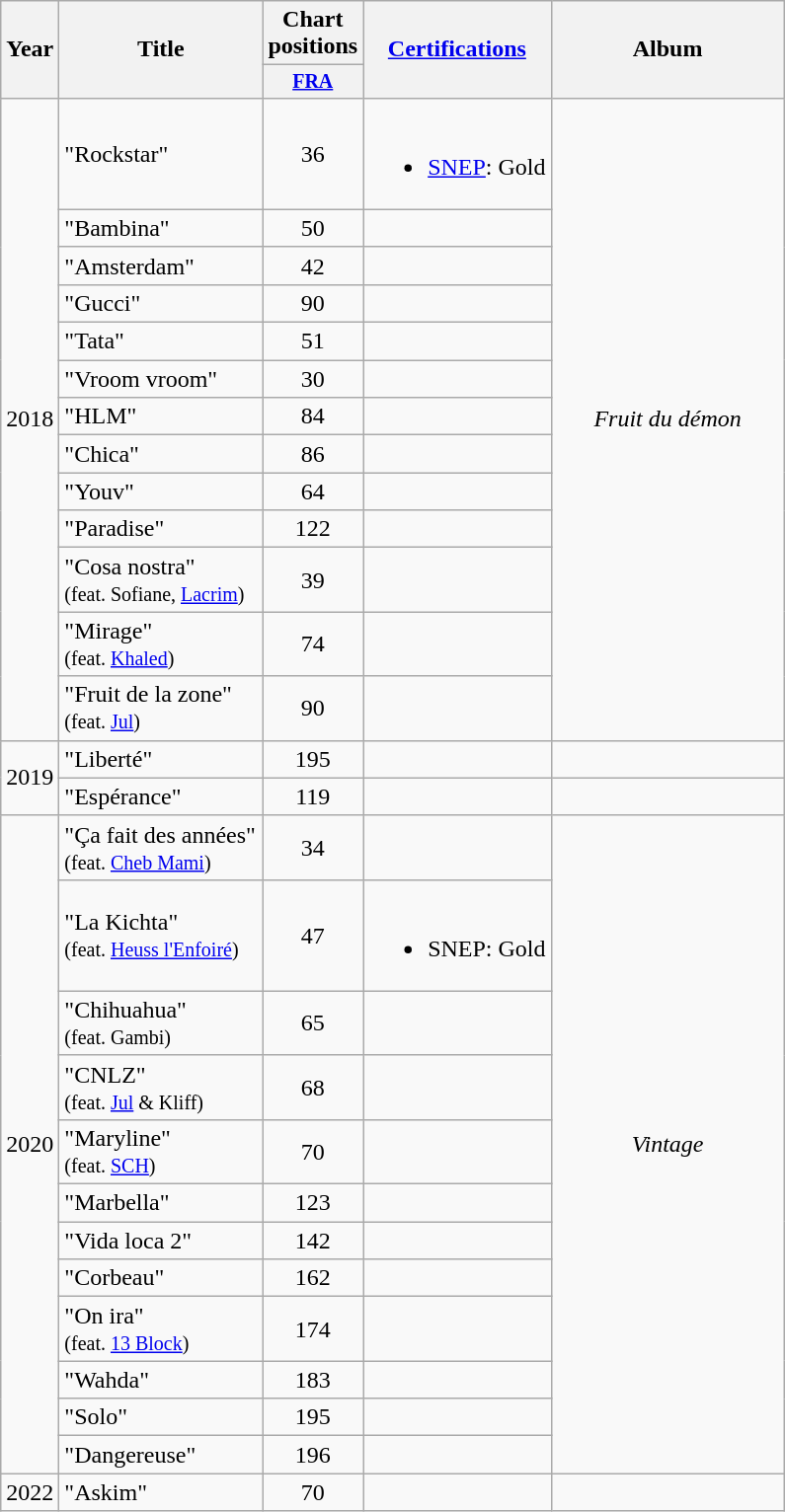<table class="wikitable">
<tr>
<th style="width:10px;" rowspan="2">Year</th>
<th style="width:130px;" rowspan="2">Title</th>
<th colspan="1">Chart positions</th>
<th rowspan="2"><a href='#'>Certifications</a></th>
<th style="width:150px;" rowspan="2">Album</th>
</tr>
<tr>
<th style="width:40px; font-size:smaller;"><a href='#'>FRA</a><br></th>
</tr>
<tr>
<td style="text-align:center;" rowspan=13>2018</td>
<td>"Rockstar"</td>
<td style="text-align:center;">36</td>
<td><br><ul><li><a href='#'>SNEP</a>: Gold</li></ul></td>
<td style="text-align:center;" rowspan=13><em>Fruit du démon</em></td>
</tr>
<tr>
<td>"Bambina"</td>
<td style="text-align:center;">50</td>
<td></td>
</tr>
<tr>
<td>"Amsterdam"</td>
<td style="text-align:center;">42</td>
<td></td>
</tr>
<tr>
<td>"Gucci"</td>
<td style="text-align:center;">90</td>
<td></td>
</tr>
<tr>
<td>"Tata"</td>
<td style="text-align:center;">51</td>
<td></td>
</tr>
<tr>
<td>"Vroom vroom"</td>
<td style="text-align:center;">30</td>
<td></td>
</tr>
<tr>
<td>"HLM"</td>
<td style="text-align:center;">84</td>
<td></td>
</tr>
<tr>
<td>"Chica"</td>
<td style="text-align:center;">86</td>
<td></td>
</tr>
<tr>
<td>"Youv"</td>
<td style="text-align:center;">64</td>
<td></td>
</tr>
<tr>
<td>"Paradise"</td>
<td style="text-align:center;">122</td>
<td></td>
</tr>
<tr>
<td>"Cosa nostra"<br><small>(feat. Sofiane, <a href='#'>Lacrim</a>)</small></td>
<td style="text-align:center;">39</td>
<td></td>
</tr>
<tr>
<td>"Mirage"<br><small>(feat. <a href='#'>Khaled</a>)</small></td>
<td style="text-align:center;">74</td>
<td></td>
</tr>
<tr>
<td>"Fruit de la zone"<br><small>(feat. <a href='#'>Jul</a>)</small></td>
<td style="text-align:center;">90</td>
<td></td>
</tr>
<tr>
<td style="text-align:center;" rowspan=2>2019</td>
<td>"Liberté"</td>
<td style="text-align:center;">195</td>
<td></td>
<td style="text-align:center;"></td>
</tr>
<tr>
<td>"Espérance"</td>
<td style="text-align:center;">119</td>
<td></td>
<td style="text-align:center;"></td>
</tr>
<tr>
<td style="text-align:center;" rowspan=12>2020</td>
<td>"Ça fait des années"<br><small>(feat. <a href='#'>Cheb Mami</a>)</small></td>
<td style="text-align:center;">34</td>
<td></td>
<td style="text-align:center;" rowspan=12><em>Vintage</em></td>
</tr>
<tr>
<td>"La Kichta"<br><small>(feat. <a href='#'>Heuss l'Enfoiré</a>)</small></td>
<td style="text-align:center;">47</td>
<td><br><ul><li>SNEP: Gold</li></ul></td>
</tr>
<tr>
<td>"Chihuahua"<br><small>(feat. Gambi)</small></td>
<td style="text-align:center;">65</td>
<td></td>
</tr>
<tr>
<td>"CNLZ"<br><small>(feat. <a href='#'>Jul</a> & Kliff)</small></td>
<td style="text-align:center;">68</td>
<td></td>
</tr>
<tr>
<td>"Maryline"<br><small>(feat. <a href='#'>SCH</a>)</small></td>
<td style="text-align:center;">70</td>
<td></td>
</tr>
<tr>
<td>"Marbella"</td>
<td style="text-align:center;">123</td>
<td></td>
</tr>
<tr>
<td>"Vida loca 2"</td>
<td style="text-align:center;">142</td>
<td></td>
</tr>
<tr>
<td>"Corbeau"</td>
<td style="text-align:center;">162</td>
<td></td>
</tr>
<tr>
<td>"On ira"<br><small>(feat. <a href='#'>13 Block</a>)</small></td>
<td style="text-align:center;">174</td>
<td></td>
</tr>
<tr>
<td>"Wahda"</td>
<td style="text-align:center;">183</td>
<td></td>
</tr>
<tr>
<td>"Solo"</td>
<td style="text-align:center;">195</td>
<td></td>
</tr>
<tr>
<td>"Dangereuse"</td>
<td style="text-align:center;">196</td>
<td></td>
</tr>
<tr>
<td style="text-align:center;">2022</td>
<td>"Askim"</td>
<td style="text-align:center;">70<br></td>
<td></td>
</tr>
</table>
